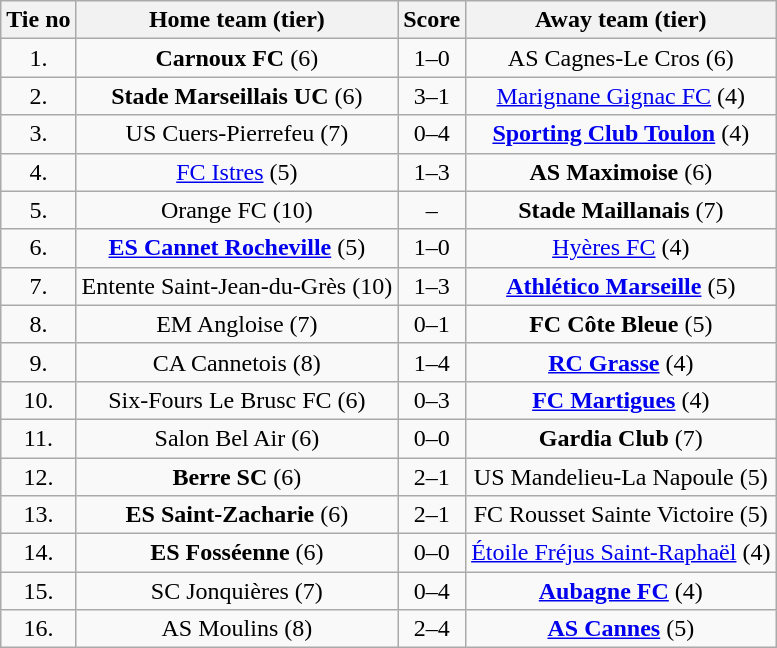<table class="wikitable" style="text-align: center">
<tr>
<th>Tie no</th>
<th>Home team (tier)</th>
<th>Score</th>
<th>Away team (tier)</th>
</tr>
<tr>
<td>1.</td>
<td><strong>Carnoux FC</strong> (6)</td>
<td>1–0</td>
<td>AS Cagnes-Le Cros (6)</td>
</tr>
<tr>
<td>2.</td>
<td><strong>Stade Marseillais UC</strong> (6)</td>
<td>3–1</td>
<td><a href='#'>Marignane Gignac FC</a> (4)</td>
</tr>
<tr>
<td>3.</td>
<td>US Cuers-Pierrefeu (7)</td>
<td>0–4</td>
<td><strong><a href='#'>Sporting Club Toulon</a></strong> (4)</td>
</tr>
<tr>
<td>4.</td>
<td><a href='#'>FC Istres</a> (5)</td>
<td>1–3</td>
<td><strong>AS Maximoise</strong> (6)</td>
</tr>
<tr>
<td>5.</td>
<td>Orange FC (10)</td>
<td>–</td>
<td><strong>Stade Maillanais</strong> (7)</td>
</tr>
<tr>
<td>6.</td>
<td><strong><a href='#'>ES Cannet Rocheville</a></strong> (5)</td>
<td>1–0</td>
<td><a href='#'>Hyères FC</a> (4)</td>
</tr>
<tr>
<td>7.</td>
<td>Entente Saint-Jean-du-Grès (10)</td>
<td>1–3</td>
<td><strong><a href='#'>Athlético Marseille</a></strong> (5)</td>
</tr>
<tr>
<td>8.</td>
<td>EM Angloise (7)</td>
<td>0–1</td>
<td><strong>FC Côte Bleue</strong> (5)</td>
</tr>
<tr>
<td>9.</td>
<td>CA Cannetois (8)</td>
<td>1–4</td>
<td><strong><a href='#'>RC Grasse</a></strong> (4)</td>
</tr>
<tr>
<td>10.</td>
<td>Six-Fours Le Brusc FC (6)</td>
<td>0–3</td>
<td><strong><a href='#'>FC Martigues</a></strong> (4)</td>
</tr>
<tr>
<td>11.</td>
<td>Salon Bel Air (6)</td>
<td>0–0 </td>
<td><strong>Gardia Club</strong> (7)</td>
</tr>
<tr>
<td>12.</td>
<td><strong>Berre SC</strong> (6)</td>
<td>2–1</td>
<td>US Mandelieu-La Napoule (5)</td>
</tr>
<tr>
<td>13.</td>
<td><strong>ES Saint-Zacharie</strong> (6)</td>
<td>2–1</td>
<td>FC Rousset Sainte Victoire (5)</td>
</tr>
<tr>
<td>14.</td>
<td><strong>ES Fosséenne</strong> (6)</td>
<td>0–0 </td>
<td><a href='#'>Étoile Fréjus Saint-Raphaël</a> (4)</td>
</tr>
<tr>
<td>15.</td>
<td>SC Jonquières (7)</td>
<td>0–4</td>
<td><strong><a href='#'>Aubagne FC</a></strong> (4)</td>
</tr>
<tr>
<td>16.</td>
<td>AS Moulins (8)</td>
<td>2–4</td>
<td><strong><a href='#'>AS Cannes</a></strong> (5)</td>
</tr>
</table>
